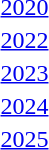<table>
<tr>
<td><a href='#'>2020</a></td>
<td></td>
<td></td>
<td></td>
</tr>
<tr>
<td><a href='#'>2022</a></td>
<td></td>
<td></td>
<td></td>
</tr>
<tr>
<td><a href='#'>2023</a></td>
<td></td>
<td></td>
<td></td>
</tr>
<tr>
<td><a href='#'>2024</a></td>
<td></td>
<td></td>
<td></td>
</tr>
<tr>
<td><a href='#'>2025</a></td>
<td></td>
<td></td>
<td></td>
</tr>
</table>
